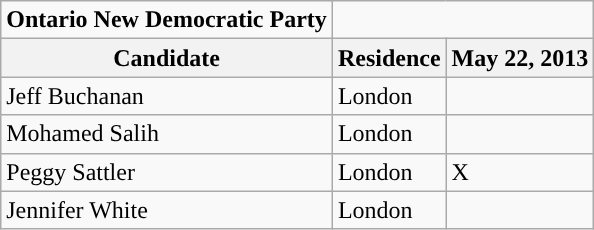<table class="wikitable">
<tr>
<td style="text-align:center; background:"><strong>Ontario New Democratic Party</strong></td>
</tr>
<tr>
<th align="left">Candidate</th>
<th style="text-align:center;">Residence</th>
<th align="left">May 22, 2013</th>
</tr>
<tr>
<td>Jeff Buchanan</td>
<td>London</td>
<td></td>
</tr>
<tr>
<td>Mohamed Salih</td>
<td>London</td>
<td></td>
</tr>
<tr>
<td>Peggy Sattler</td>
<td>London</td>
<td>X</td>
</tr>
<tr>
<td>Jennifer White</td>
<td>London</td>
<td></td>
</tr>
</table>
